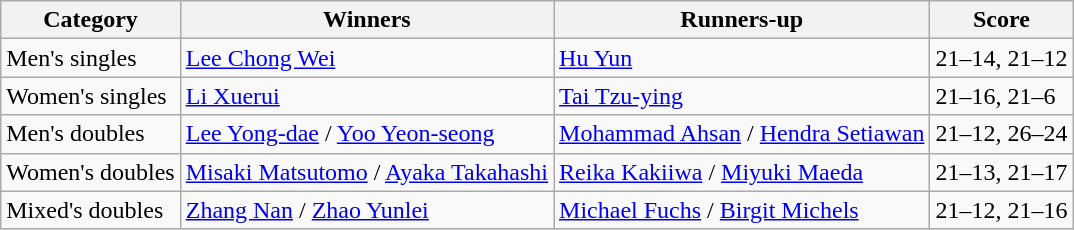<table class=wikitable style="white-space:nowrap;">
<tr>
<th>Category</th>
<th>Winners</th>
<th>Runners-up</th>
<th>Score</th>
</tr>
<tr>
<td>Men's singles</td>
<td> <a href='#'>Lee Chong Wei</a></td>
<td> <a href='#'>Hu Yun</a></td>
<td>21–14, 21–12</td>
</tr>
<tr>
<td>Women's singles</td>
<td> <a href='#'>Li Xuerui</a></td>
<td> <a href='#'>Tai Tzu-ying</a></td>
<td>21–16, 21–6</td>
</tr>
<tr>
<td>Men's doubles</td>
<td> <a href='#'>Lee Yong-dae</a> / <a href='#'>Yoo Yeon-seong</a></td>
<td> <a href='#'>Mohammad Ahsan</a> / <a href='#'>Hendra Setiawan</a></td>
<td>21–12, 26–24</td>
</tr>
<tr>
<td>Women's doubles</td>
<td> <a href='#'>Misaki Matsutomo</a> / <a href='#'>Ayaka Takahashi</a></td>
<td> <a href='#'>Reika Kakiiwa</a> / <a href='#'>Miyuki Maeda</a></td>
<td>21–13, 21–17</td>
</tr>
<tr>
<td>Mixed's doubles</td>
<td> <a href='#'>Zhang Nan</a> / <a href='#'>Zhao Yunlei</a></td>
<td> <a href='#'>Michael Fuchs</a> / <a href='#'>Birgit Michels</a></td>
<td>21–12, 21–16</td>
</tr>
</table>
